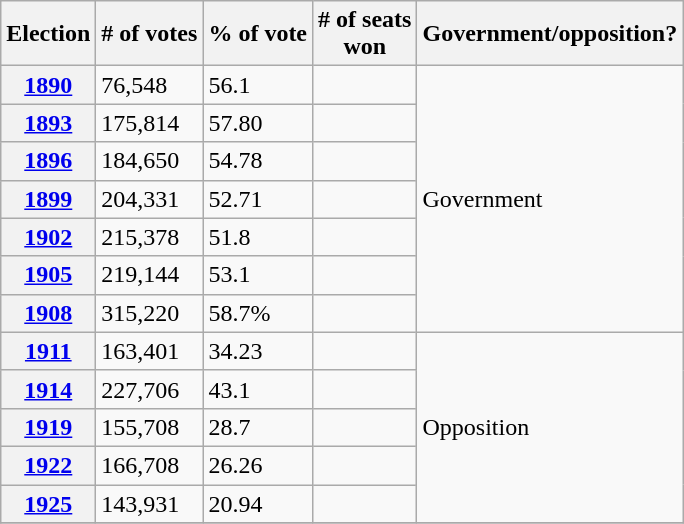<table class="wikitable">
<tr>
<th>Election</th>
<th># of votes</th>
<th>% of vote</th>
<th># of seats<br>won</th>
<th>Government/opposition?</th>
</tr>
<tr>
<th><a href='#'>1890</a></th>
<td>76,548</td>
<td>56.1</td>
<td></td>
<td rowspan=7>Government</td>
</tr>
<tr>
<th><a href='#'>1893</a></th>
<td>175,814</td>
<td>57.80</td>
<td></td>
</tr>
<tr>
<th><a href='#'>1896</a></th>
<td>184,650</td>
<td>54.78</td>
<td></td>
</tr>
<tr>
<th><a href='#'>1899</a></th>
<td>204,331</td>
<td>52.71</td>
<td></td>
</tr>
<tr>
<th><a href='#'>1902</a></th>
<td>215,378</td>
<td>51.8</td>
<td></td>
</tr>
<tr>
<th><a href='#'>1905</a></th>
<td>219,144</td>
<td>53.1</td>
<td></td>
</tr>
<tr>
<th><a href='#'>1908</a></th>
<td>315,220</td>
<td>58.7%</td>
<td></td>
</tr>
<tr>
<th><a href='#'>1911</a></th>
<td>163,401</td>
<td>34.23</td>
<td></td>
<td rowspan=5>Opposition</td>
</tr>
<tr>
<th><a href='#'>1914</a></th>
<td>227,706</td>
<td>43.1</td>
<td></td>
</tr>
<tr>
<th><a href='#'>1919</a></th>
<td>155,708</td>
<td>28.7</td>
<td></td>
</tr>
<tr>
<th><a href='#'>1922</a></th>
<td>166,708</td>
<td>26.26</td>
<td></td>
</tr>
<tr>
<th><a href='#'>1925</a></th>
<td>143,931</td>
<td>20.94</td>
<td></td>
</tr>
<tr>
</tr>
</table>
